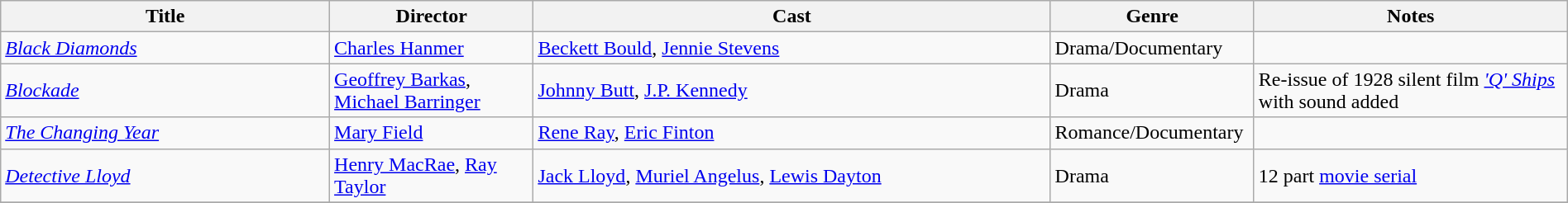<table class="wikitable" style="width:100%;">
<tr>
<th style="width:21%;">Title</th>
<th style="width:13%;">Director</th>
<th style="width:33%;">Cast</th>
<th style="width:13%;">Genre</th>
<th style="width:20%;">Notes</th>
</tr>
<tr>
<td><em><a href='#'>Black Diamonds</a></em></td>
<td><a href='#'>Charles Hanmer</a></td>
<td><a href='#'>Beckett Bould</a>, <a href='#'>Jennie Stevens</a></td>
<td>Drama/Documentary</td>
<td></td>
</tr>
<tr>
<td><em><a href='#'>Blockade</a></em></td>
<td><a href='#'>Geoffrey Barkas</a>, <a href='#'>Michael Barringer</a></td>
<td><a href='#'>Johnny Butt</a>, <a href='#'>J.P. Kennedy</a></td>
<td>Drama</td>
<td>Re-issue of 1928 silent film <em><a href='#'>'Q' Ships</a></em> with sound added</td>
</tr>
<tr>
<td><em><a href='#'>The Changing Year</a></em></td>
<td><a href='#'>Mary Field</a></td>
<td><a href='#'>Rene Ray</a>, <a href='#'>Eric Finton</a></td>
<td>Romance/Documentary</td>
<td></td>
</tr>
<tr>
<td><em><a href='#'>Detective Lloyd</a></em></td>
<td><a href='#'>Henry MacRae</a>, <a href='#'>Ray Taylor</a></td>
<td><a href='#'>Jack Lloyd</a>, <a href='#'>Muriel Angelus</a>, <a href='#'>Lewis Dayton</a></td>
<td>Drama</td>
<td>12 part <a href='#'>movie serial</a></td>
</tr>
<tr>
</tr>
</table>
